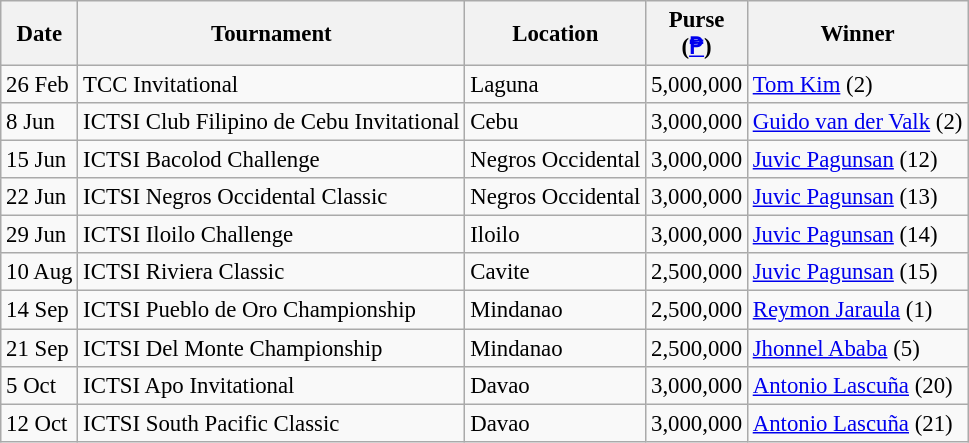<table class="wikitable" style="font-size:95%">
<tr>
<th>Date</th>
<th>Tournament</th>
<th>Location</th>
<th>Purse<br>(<a href='#'>₱</a>)</th>
<th>Winner</th>
</tr>
<tr>
<td>26 Feb</td>
<td>TCC Invitational</td>
<td>Laguna</td>
<td align=right>5,000,000</td>
<td> <a href='#'>Tom Kim</a> (2)</td>
</tr>
<tr>
<td>8 Jun</td>
<td>ICTSI Club Filipino de Cebu Invitational</td>
<td>Cebu</td>
<td align=right>3,000,000</td>
<td> <a href='#'>Guido van der Valk</a> (2)</td>
</tr>
<tr>
<td>15 Jun</td>
<td>ICTSI Bacolod Challenge</td>
<td>Negros Occidental</td>
<td align=right>3,000,000</td>
<td> <a href='#'>Juvic Pagunsan</a> (12)</td>
</tr>
<tr>
<td>22 Jun</td>
<td>ICTSI Negros Occidental Classic</td>
<td>Negros Occidental</td>
<td align=right>3,000,000</td>
<td> <a href='#'>Juvic Pagunsan</a> (13)</td>
</tr>
<tr>
<td>29 Jun</td>
<td>ICTSI Iloilo Challenge</td>
<td>Iloilo</td>
<td align=right>3,000,000</td>
<td> <a href='#'>Juvic Pagunsan</a> (14)</td>
</tr>
<tr>
<td>10 Aug</td>
<td>ICTSI Riviera Classic</td>
<td>Cavite</td>
<td align=right>2,500,000</td>
<td> <a href='#'>Juvic Pagunsan</a> (15)</td>
</tr>
<tr>
<td>14 Sep</td>
<td>ICTSI Pueblo de Oro Championship</td>
<td>Mindanao</td>
<td align=right>2,500,000</td>
<td> <a href='#'>Reymon Jaraula</a> (1)</td>
</tr>
<tr>
<td>21 Sep</td>
<td>ICTSI Del Monte Championship</td>
<td>Mindanao</td>
<td align=right>2,500,000</td>
<td> <a href='#'>Jhonnel Ababa</a> (5)</td>
</tr>
<tr>
<td>5 Oct</td>
<td>ICTSI Apo Invitational</td>
<td>Davao</td>
<td align=right>3,000,000</td>
<td> <a href='#'>Antonio Lascuña</a> (20)</td>
</tr>
<tr>
<td>12 Oct</td>
<td>ICTSI South Pacific Classic</td>
<td>Davao</td>
<td align=right>3,000,000</td>
<td> <a href='#'>Antonio Lascuña</a> (21)</td>
</tr>
</table>
